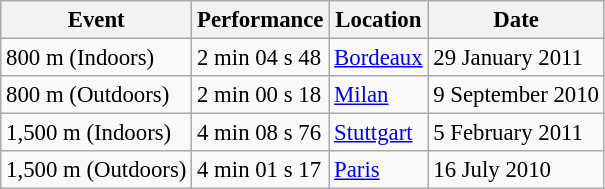<table class="wikitable" style="border-collapse: collapse; font-size: 95%;">
<tr>
<th scope=col>Event</th>
<th scope=col>Performance</th>
<th scope=col>Location</th>
<th scope=col>Date</th>
</tr>
<tr>
<td>800 m (Indoors)</td>
<td>2 min 04 s 48</td>
<td><a href='#'>Bordeaux</a></td>
<td>29 January 2011</td>
</tr>
<tr>
<td>800 m (Outdoors)</td>
<td>2 min 00 s 18</td>
<td><a href='#'>Milan</a></td>
<td>9 September 2010</td>
</tr>
<tr>
<td>1,500 m (Indoors)</td>
<td>4 min 08 s 76</td>
<td><a href='#'>Stuttgart</a></td>
<td>5 February 2011</td>
</tr>
<tr>
<td>1,500 m (Outdoors)</td>
<td>4 min 01 s 17</td>
<td><a href='#'>Paris</a></td>
<td>16 July 2010</td>
</tr>
</table>
